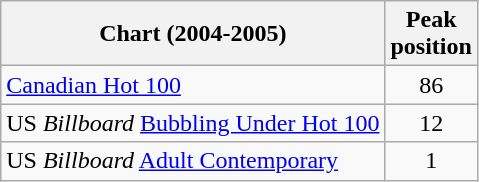<table class="wikitable sortable">
<tr>
<th>Chart (2004-2005)</th>
<th>Peak<br> position</th>
</tr>
<tr>
<td><a href='#'>Canadian Hot 100</a></td>
<td align="center">86</td>
</tr>
<tr>
<td>US <em>Billboard</em> <a href='#'>Bubbling Under Hot 100</a></td>
<td align="center">12</td>
</tr>
<tr>
<td>US <em>Billboard</em> <a href='#'>Adult Contemporary</a></td>
<td align="center">1</td>
</tr>
</table>
